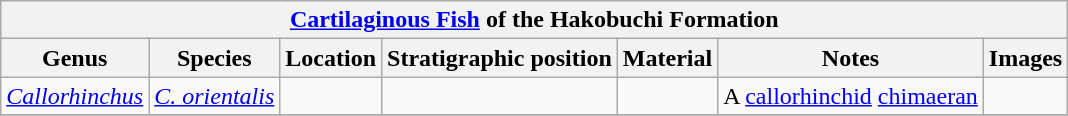<table class="wikitable" align="center">
<tr>
<th colspan="7" align="center"><a href='#'>Cartilaginous Fish</a> of the Hakobuchi Formation</th>
</tr>
<tr>
<th>Genus</th>
<th>Species</th>
<th>Location</th>
<th>Stratigraphic position</th>
<th>Material</th>
<th>Notes</th>
<th>Images</th>
</tr>
<tr>
<td><em><a href='#'>Callorhinchus</a></em></td>
<td><em><a href='#'>C. orientalis</a></em></td>
<td></td>
<td></td>
<td></td>
<td>A <a href='#'>callorhinchid</a> <a href='#'>chimaeran</a></td>
<td></td>
</tr>
<tr>
</tr>
</table>
